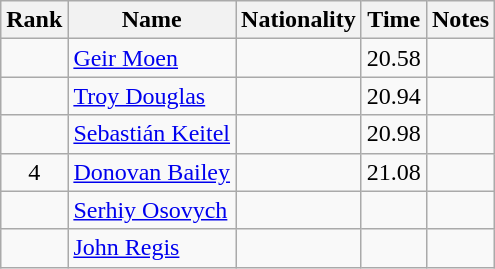<table class="wikitable sortable" style="text-align:center">
<tr>
<th>Rank</th>
<th>Name</th>
<th>Nationality</th>
<th>Time</th>
<th>Notes</th>
</tr>
<tr>
<td></td>
<td align="left"><a href='#'>Geir Moen</a></td>
<td align=left></td>
<td>20.58</td>
<td></td>
</tr>
<tr>
<td></td>
<td align="left"><a href='#'>Troy Douglas</a></td>
<td align=left></td>
<td>20.94</td>
<td></td>
</tr>
<tr>
<td></td>
<td align="left"><a href='#'>Sebastián Keitel</a></td>
<td align=left></td>
<td>20.98</td>
<td></td>
</tr>
<tr>
<td>4</td>
<td align="left"><a href='#'>Donovan Bailey</a></td>
<td align=left></td>
<td>21.08</td>
<td></td>
</tr>
<tr>
<td></td>
<td align="left"><a href='#'>Serhiy Osovych</a></td>
<td align=left></td>
<td></td>
<td></td>
</tr>
<tr>
<td></td>
<td align="left"><a href='#'>John Regis</a></td>
<td align=left></td>
<td></td>
<td></td>
</tr>
</table>
